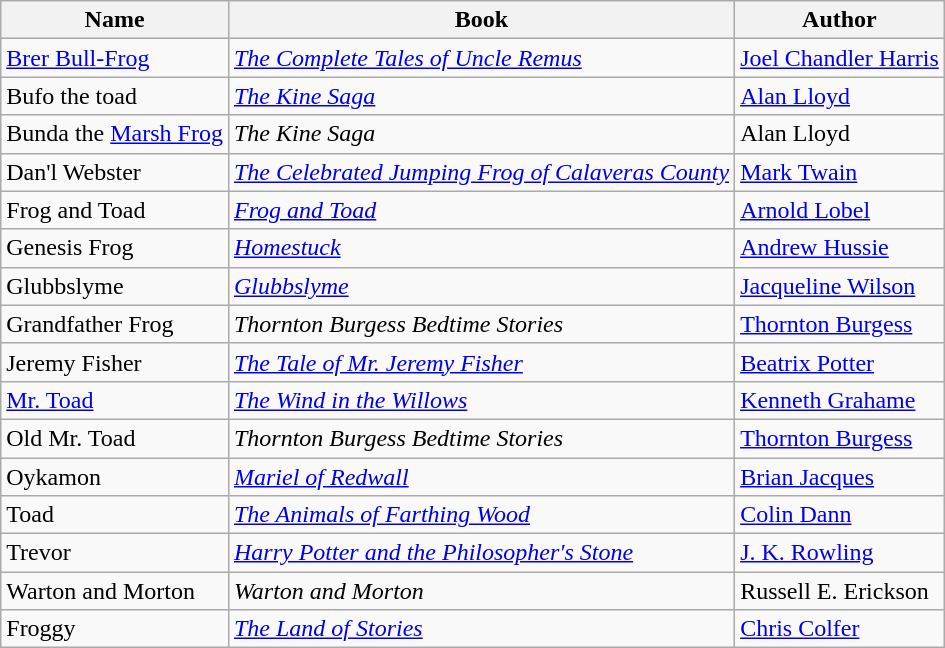<table class="wikitable sortable">
<tr>
<th>Name</th>
<th>Book</th>
<th>Author</th>
</tr>
<tr>
<td><a href='#'>Brer Bull-Frog</a></td>
<td><em><a href='#'>The Complete Tales of Uncle Remus</a></em></td>
<td><a href='#'>Joel Chandler Harris</a></td>
</tr>
<tr>
<td>Bufo the toad</td>
<td><em><a href='#'>The Kine Saga</a></em></td>
<td><a href='#'>Alan Lloyd</a></td>
</tr>
<tr>
<td>Bunda the <a href='#'>Marsh Frog</a></td>
<td><em>The Kine Saga</em></td>
<td>Alan Lloyd</td>
</tr>
<tr>
<td>Dan'l Webster</td>
<td><em><a href='#'>The Celebrated Jumping Frog of Calaveras County</a></em></td>
<td><a href='#'>Mark Twain</a></td>
</tr>
<tr>
<td>Frog and Toad</td>
<td><em><a href='#'>Frog and Toad</a></em></td>
<td><a href='#'>Arnold Lobel</a></td>
</tr>
<tr>
<td>Genesis Frog</td>
<td><em><a href='#'>Homestuck</a></em></td>
<td><a href='#'>Andrew Hussie</a></td>
</tr>
<tr>
<td>Glubbslyme</td>
<td><em><a href='#'>Glubbslyme</a></em></td>
<td><a href='#'>Jacqueline Wilson</a></td>
</tr>
<tr>
<td>Grandfather Frog</td>
<td><em>Thornton Burgess Bedtime Stories</em></td>
<td><a href='#'>Thornton Burgess</a></td>
</tr>
<tr>
<td>Jeremy Fisher</td>
<td><em><a href='#'>The Tale of Mr. Jeremy Fisher</a></em></td>
<td><a href='#'>Beatrix Potter</a></td>
</tr>
<tr>
<td><a href='#'>Mr. Toad</a></td>
<td><em><a href='#'>The Wind in the Willows</a></em></td>
<td><a href='#'>Kenneth Grahame</a></td>
</tr>
<tr>
<td>Old Mr. Toad</td>
<td><em>Thornton Burgess Bedtime Stories</em></td>
<td><a href='#'>Thornton Burgess</a></td>
</tr>
<tr>
<td>Oykamon</td>
<td><em><a href='#'>Mariel of Redwall</a></em></td>
<td><a href='#'>Brian Jacques</a></td>
</tr>
<tr>
<td>Toad</td>
<td><em><a href='#'>The Animals of Farthing Wood</a></em></td>
<td><a href='#'>Colin Dann</a></td>
</tr>
<tr>
<td>Trevor</td>
<td><em><a href='#'>Harry Potter and the Philosopher's Stone</a></em></td>
<td><a href='#'>J. K. Rowling</a></td>
</tr>
<tr>
<td>Warton and Morton</td>
<td><em>Warton and Morton</em></td>
<td>Russell E. Erickson</td>
</tr>
<tr>
<td>Froggy</td>
<td><em><a href='#'>The Land of Stories</a></em></td>
<td><a href='#'>Chris Colfer</a></td>
</tr>
</table>
